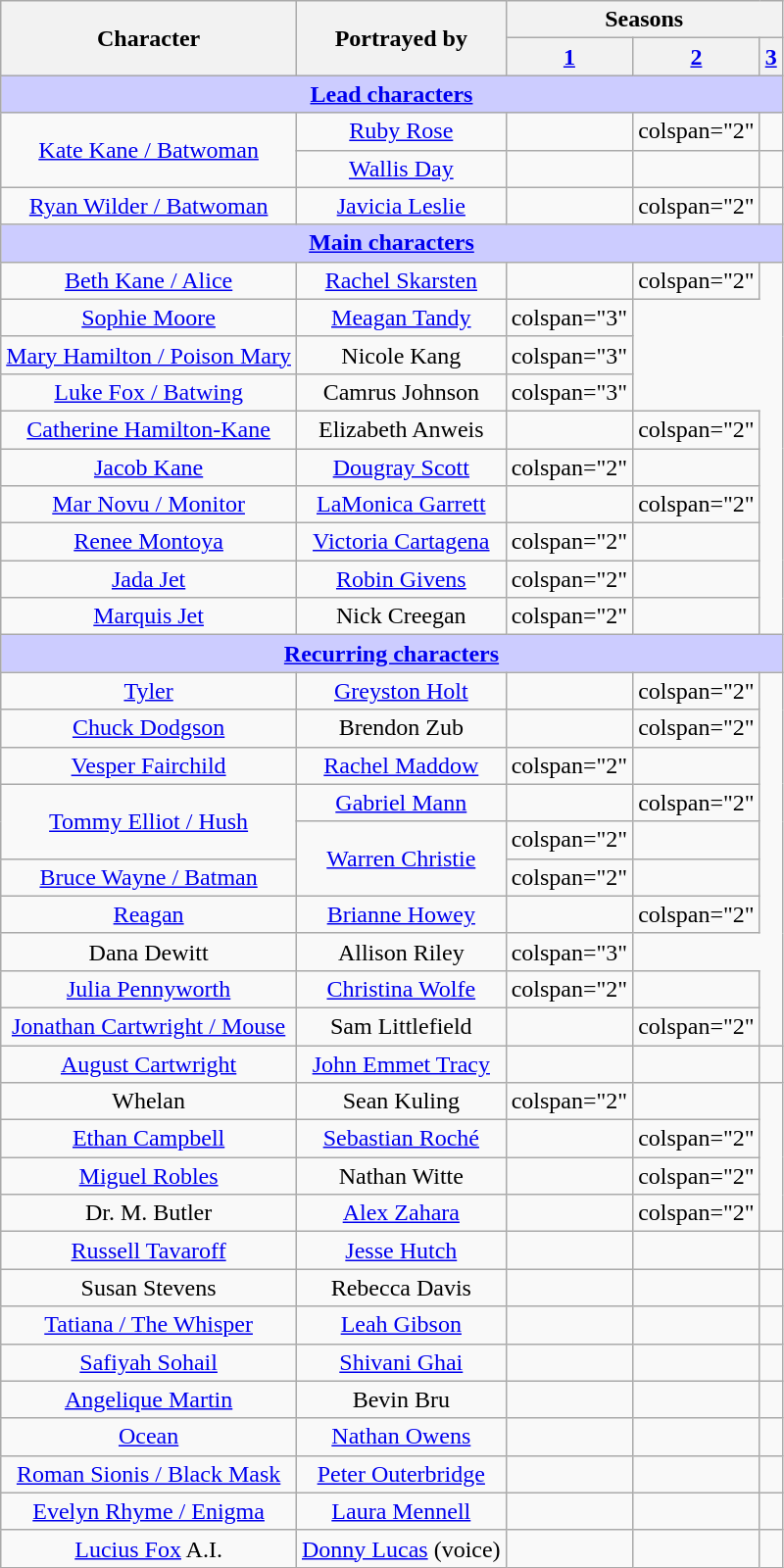<table class="wikitable plainrowheaders" style="text-align:center;">
<tr>
<th scope="col" rowspan="2">Character</th>
<th scope="col" rowspan="2">Portrayed by</th>
<th scope="col" colspan="3">Seasons</th>
</tr>
<tr>
<th scope="col"><a href='#'>1</a></th>
<th scope="col"><a href='#'>2</a></th>
<th scope="col"><a href='#'>3</a></th>
</tr>
<tr>
<th colspan="5" style="background:#ccf;"><a href='#'>Lead characters</a></th>
</tr>
<tr>
<td scope="row" rowspan="2"><a href='#'>Kate Kane / Batwoman</a></td>
<td><a href='#'>Ruby Rose</a></td>
<td></td>
<td>colspan="2" </td>
</tr>
<tr>
<td><a href='#'>Wallis Day</a></td>
<td></td>
<td></td>
<td></td>
</tr>
<tr>
<td scope="row"><a href='#'>Ryan Wilder / Batwoman</a></td>
<td><a href='#'>Javicia Leslie</a></td>
<td></td>
<td>colspan="2" </td>
</tr>
<tr>
<th colspan="5" style="background:#ccf;"><a href='#'>Main characters</a></th>
</tr>
<tr>
<td scope="row"><a href='#'>Beth Kane / Alice</a></td>
<td><a href='#'>Rachel Skarsten</a></td>
<td></td>
<td>colspan="2" </td>
</tr>
<tr>
<td scope="row"><a href='#'>Sophie Moore</a></td>
<td><a href='#'>Meagan Tandy</a></td>
<td>colspan="3" </td>
</tr>
<tr>
<td scope="row"><a href='#'>Mary Hamilton / Poison Mary</a></td>
<td>Nicole Kang</td>
<td>colspan="3" </td>
</tr>
<tr>
<td scope="row"><a href='#'>Luke Fox / Batwing</a></td>
<td>Camrus Johnson</td>
<td>colspan="3" </td>
</tr>
<tr>
<td scope="row"><a href='#'>Catherine Hamilton-Kane</a></td>
<td>Elizabeth Anweis</td>
<td></td>
<td>colspan="2" </td>
</tr>
<tr>
<td scope="row"><a href='#'>Jacob Kane</a></td>
<td><a href='#'>Dougray Scott</a></td>
<td>colspan="2" </td>
<td></td>
</tr>
<tr>
<td scope="row"><a href='#'>Mar Novu / Monitor</a></td>
<td><a href='#'>LaMonica Garrett</a></td>
<td></td>
<td>colspan="2" </td>
</tr>
<tr>
<td scope="row"><a href='#'>Renee Montoya</a></td>
<td><a href='#'>Victoria Cartagena</a></td>
<td>colspan="2" </td>
<td></td>
</tr>
<tr>
<td scope="row"><a href='#'>Jada Jet</a></td>
<td><a href='#'>Robin Givens</a></td>
<td>colspan="2" </td>
<td></td>
</tr>
<tr>
<td scope="row"><a href='#'>Marquis Jet</a></td>
<td>Nick Creegan</td>
<td>colspan="2" </td>
<td></td>
</tr>
<tr>
<th colspan="5" style="background:#ccf;"><a href='#'>Recurring characters</a></th>
</tr>
<tr>
<td scope="row"><a href='#'>Tyler</a></td>
<td scope="row"><a href='#'>Greyston Holt</a></td>
<td></td>
<td>colspan="2" </td>
</tr>
<tr>
<td scope="row"><a href='#'>Chuck Dodgson</a></td>
<td scope="row">Brendon Zub</td>
<td></td>
<td>colspan="2" </td>
</tr>
<tr>
<td scope="row"><a href='#'>Vesper Fairchild</a></td>
<td scope="row"><a href='#'>Rachel Maddow</a></td>
<td>colspan="2" </td>
<td></td>
</tr>
<tr>
<td rowspan="2" scope="row"><a href='#'>Tommy Elliot / Hush</a></td>
<td scope="row"><a href='#'>Gabriel Mann</a></td>
<td></td>
<td>colspan="2" </td>
</tr>
<tr>
<td rowspan="2" scope="row"><a href='#'>Warren Christie</a></td>
<td>colspan="2" </td>
<td></td>
</tr>
<tr>
<td><a href='#'>Bruce Wayne / Batman</a></td>
<td>colspan="2" </td>
<td></td>
</tr>
<tr>
<td scope="row"><a href='#'>Reagan</a></td>
<td scope="row"><a href='#'>Brianne Howey</a></td>
<td></td>
<td>colspan="2" </td>
</tr>
<tr>
<td>Dana Dewitt</td>
<td>Allison Riley</td>
<td>colspan="3" </td>
</tr>
<tr>
<td scope="row"><a href='#'>Julia Pennyworth</a></td>
<td scope="row"><a href='#'>Christina Wolfe</a></td>
<td>colspan="2" </td>
<td></td>
</tr>
<tr>
<td scope="row"><a href='#'>Jonathan Cartwright / Mouse</a></td>
<td scope="row">Sam Littlefield</td>
<td></td>
<td>colspan="2" </td>
</tr>
<tr>
<td scope="row"><a href='#'>August Cartwright</a></td>
<td scope="row"><a href='#'>John Emmet Tracy</a></td>
<td></td>
<td></td>
<td></td>
</tr>
<tr>
<td scope="row">Whelan</td>
<td scope="row">Sean Kuling</td>
<td>colspan="2" </td>
<td></td>
</tr>
<tr>
<td scope="row"><a href='#'>Ethan Campbell</a></td>
<td scope="row"><a href='#'>Sebastian Roché</a></td>
<td></td>
<td>colspan="2" </td>
</tr>
<tr>
<td scope="row"><a href='#'>Miguel Robles</a></td>
<td scope="row">Nathan Witte</td>
<td></td>
<td>colspan="2" </td>
</tr>
<tr>
<td scope="row">Dr. M. Butler</td>
<td scope="row"><a href='#'>Alex Zahara</a></td>
<td></td>
<td>colspan="2" </td>
</tr>
<tr>
<td scope="row"><a href='#'>Russell Tavaroff</a></td>
<td scope="row"><a href='#'>Jesse Hutch</a></td>
<td></td>
<td></td>
<td></td>
</tr>
<tr>
<td scope="row">Susan Stevens</td>
<td scope="row">Rebecca Davis</td>
<td></td>
<td></td>
<td></td>
</tr>
<tr>
<td scope="row"><a href='#'>Tatiana / The Whisper</a></td>
<td scope="row"><a href='#'>Leah Gibson</a></td>
<td></td>
<td></td>
<td></td>
</tr>
<tr>
<td scope="row"><a href='#'>Safiyah Sohail</a></td>
<td scope="row"><a href='#'>Shivani Ghai</a></td>
<td></td>
<td></td>
<td></td>
</tr>
<tr>
<td scope="row"><a href='#'>Angelique Martin</a></td>
<td scope="row">Bevin Bru</td>
<td></td>
<td></td>
<td></td>
</tr>
<tr>
<td scope="row"><a href='#'>Ocean</a></td>
<td scope="row"><a href='#'>Nathan Owens</a></td>
<td></td>
<td></td>
<td></td>
</tr>
<tr>
<td scope="row"><a href='#'>Roman Sionis / Black Mask</a></td>
<td scope="row"><a href='#'>Peter Outerbridge</a></td>
<td></td>
<td></td>
<td></td>
</tr>
<tr>
<td scope="row"><a href='#'>Evelyn Rhyme / Enigma</a></td>
<td scope="row"><a href='#'>Laura Mennell</a></td>
<td></td>
<td></td>
<td></td>
</tr>
<tr>
<td scope="row"><a href='#'>Lucius Fox</a> A.I.</td>
<td scope="row"><a href='#'>Donny Lucas</a> (voice)</td>
<td></td>
<td></td>
<td></td>
</tr>
</table>
